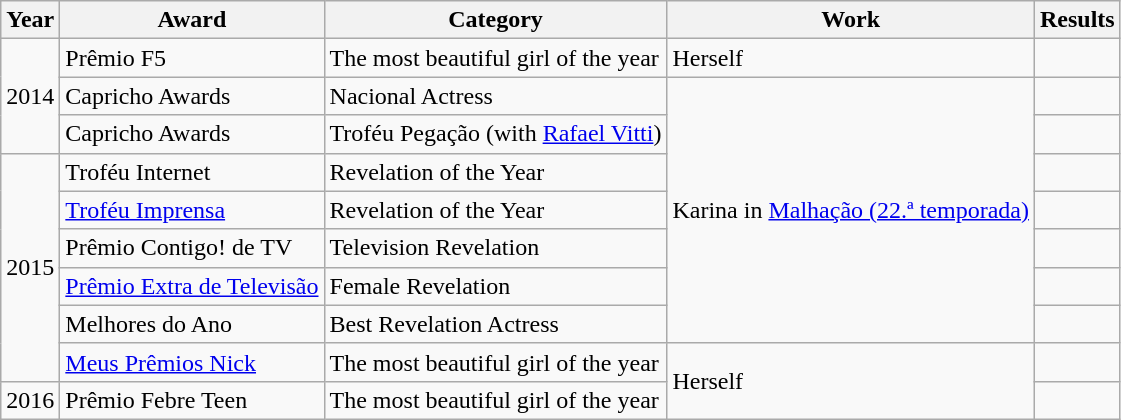<table class="wikitable">
<tr>
<th>Year</th>
<th>Award</th>
<th>Category</th>
<th>Work</th>
<th>Results</th>
</tr>
<tr>
<td rowspan="3">2014</td>
<td>Prêmio F5</td>
<td>The most beautiful girl of the year</td>
<td>Herself</td>
<td></td>
</tr>
<tr>
<td>Capricho Awards</td>
<td>Nacional Actress</td>
<td rowspan="7">Karina in <a href='#'>Malhação (22.ª temporada)</a></td>
<td></td>
</tr>
<tr>
<td>Capricho Awards</td>
<td>Troféu Pegação (with <a href='#'>Rafael Vitti</a>)</td>
<td></td>
</tr>
<tr>
<td rowspan="6">2015</td>
<td>Troféu Internet</td>
<td>Revelation of the Year</td>
<td></td>
</tr>
<tr>
<td><a href='#'>Troféu Imprensa</a></td>
<td>Revelation of the Year</td>
<td></td>
</tr>
<tr>
<td>Prêmio Contigo! de TV</td>
<td>Television Revelation</td>
<td></td>
</tr>
<tr>
<td><a href='#'>Prêmio Extra de Televisão</a></td>
<td>Female Revelation</td>
<td></td>
</tr>
<tr>
<td>Melhores do Ano</td>
<td>Best Revelation Actress</td>
<td></td>
</tr>
<tr>
<td><a href='#'>Meus Prêmios Nick</a></td>
<td>The most beautiful girl of the year</td>
<td rowspan="2">Herself</td>
<td></td>
</tr>
<tr>
<td>2016</td>
<td>Prêmio Febre Teen</td>
<td>The most beautiful girl of the year</td>
<td></td>
</tr>
</table>
